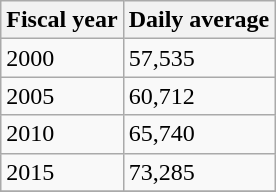<table class="wikitable">
<tr>
<th>Fiscal year</th>
<th>Daily average</th>
</tr>
<tr>
<td>2000</td>
<td>57,535</td>
</tr>
<tr>
<td>2005</td>
<td>60,712</td>
</tr>
<tr>
<td>2010</td>
<td>65,740</td>
</tr>
<tr>
<td>2015</td>
<td>73,285</td>
</tr>
<tr>
</tr>
</table>
